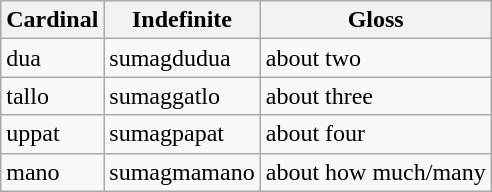<table class="wikitable" border="1" align="center">
<tr>
<th>Cardinal</th>
<th>Indefinite</th>
<th>Gloss</th>
</tr>
<tr>
<td>dua</td>
<td>sumagdudua</td>
<td>about two</td>
</tr>
<tr>
<td>tallo</td>
<td>sumaggatlo</td>
<td>about three</td>
</tr>
<tr>
<td>uppat</td>
<td>sumagpapat</td>
<td>about four</td>
</tr>
<tr>
<td>mano</td>
<td>sumagmamano</td>
<td>about how much/many</td>
</tr>
</table>
